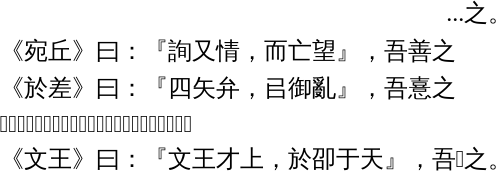<table>
<tr>
<td style="text-align:right;">...之。</td>
</tr>
<tr>
<td>《宛丘》曰：『詢又情，而亡望』，吾善之</td>
</tr>
<tr>
<td>《於差》曰：『四矢弁，㠯御亂』，吾憙之</td>
</tr>
<tr>
<td>《𡰥鳩》曰：『丌義一氏，心女結也』，吾信之。</td>
</tr>
<tr>
<td>《文王》曰：『文王才上，於卲于天』，吾𡵂之。</td>
</tr>
</table>
